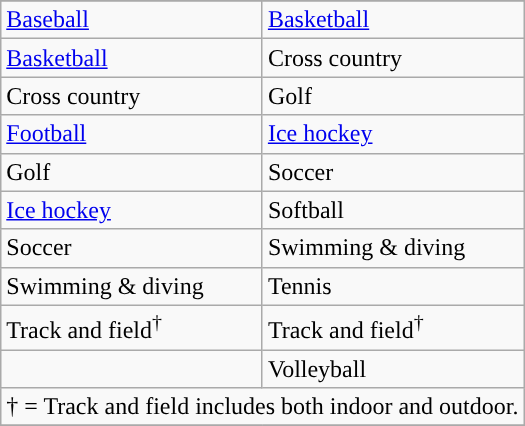<table class="wikitable">
<tr>
</tr>
<tr>
<td><a href='#'>Baseball</a></td>
<td><a href='#'>Basketball</a></td>
</tr>
<tr>
<td><a href='#'>Basketball</a></td>
<td>Cross country</td>
</tr>
<tr>
<td>Cross country</td>
<td>Golf</td>
</tr>
<tr>
<td><a href='#'>Football</a></td>
<td><a href='#'>Ice hockey</a></td>
</tr>
<tr>
<td>Golf</td>
<td>Soccer</td>
</tr>
<tr>
<td><a href='#'>Ice hockey</a></td>
<td>Softball</td>
</tr>
<tr>
<td>Soccer</td>
<td>Swimming & diving</td>
</tr>
<tr>
<td>Swimming & diving</td>
<td>Tennis</td>
</tr>
<tr>
<td>Track and field<sup>†</sup></td>
<td>Track and field<sup>†</sup></td>
</tr>
<tr>
<td></td>
<td>Volleyball</td>
</tr>
<tr>
<td colspan="2">† = Track and field includes both indoor and outdoor.</td>
</tr>
<tr>
</tr>
</table>
